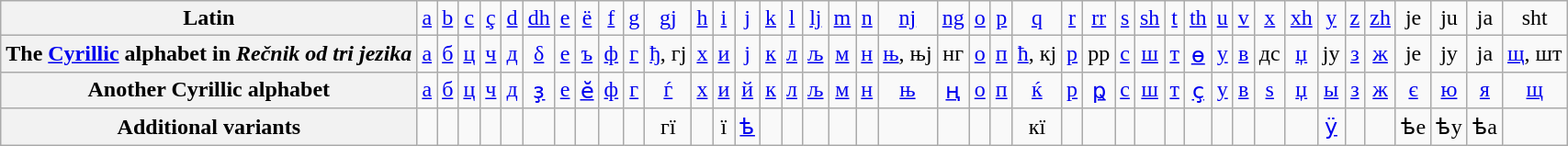<table class="wikitable">
<tr align="center">
<th>Latin</th>
<td><a href='#'>a</a></td>
<td><a href='#'>b</a></td>
<td><a href='#'>c</a></td>
<td><a href='#'>ç</a></td>
<td><a href='#'>d</a></td>
<td><a href='#'>dh</a></td>
<td><a href='#'>e</a></td>
<td><a href='#'>ë</a></td>
<td><a href='#'>f</a></td>
<td><a href='#'>g</a></td>
<td><a href='#'>gj</a></td>
<td><a href='#'>h</a></td>
<td><a href='#'>i</a></td>
<td><a href='#'>j</a></td>
<td><a href='#'>k</a></td>
<td><a href='#'>l</a></td>
<td><a href='#'>lj</a></td>
<td><a href='#'>m</a></td>
<td><a href='#'>n</a></td>
<td><a href='#'>nj</a></td>
<td><a href='#'>ng</a></td>
<td><a href='#'>o</a></td>
<td><a href='#'>p</a></td>
<td><a href='#'>q</a></td>
<td><a href='#'>r</a></td>
<td><a href='#'>rr</a></td>
<td><a href='#'>s</a></td>
<td><a href='#'>sh</a></td>
<td><a href='#'>t</a></td>
<td><a href='#'>th</a></td>
<td><a href='#'>u</a></td>
<td><a href='#'>v</a></td>
<td><a href='#'>x</a></td>
<td><a href='#'>xh</a></td>
<td><a href='#'>y</a></td>
<td><a href='#'>z</a></td>
<td><a href='#'>zh</a></td>
<td>je</td>
<td>ju</td>
<td>ja</td>
<td>sht</td>
</tr>
<tr align="center">
<th>The <a href='#'>Cyrillic</a> alphabet in <em>Rečnik od tri jezika</em></th>
<td><a href='#'>а</a></td>
<td><a href='#'>б</a></td>
<td><a href='#'>ц</a></td>
<td><a href='#'>ч</a></td>
<td><a href='#'>д</a></td>
<td><a href='#'>δ</a></td>
<td><a href='#'>е</a></td>
<td><a href='#'>ъ</a></td>
<td><a href='#'>ф</a></td>
<td><a href='#'>г</a></td>
<td><a href='#'>ђ</a>, гј</td>
<td><a href='#'>х</a></td>
<td><a href='#'>и</a></td>
<td><a href='#'>ј</a></td>
<td><a href='#'>к</a></td>
<td><a href='#'>л</a></td>
<td><a href='#'>љ</a></td>
<td><a href='#'>м</a></td>
<td><a href='#'>н</a></td>
<td><a href='#'>њ</a>, њj</td>
<td>нг</td>
<td><a href='#'>о</a></td>
<td><a href='#'>п</a></td>
<td><a href='#'>ћ</a>, кј</td>
<td><a href='#'>р</a></td>
<td>рр</td>
<td><a href='#'>с</a></td>
<td><a href='#'>ш</a></td>
<td><a href='#'>т</a></td>
<td><a href='#'>ѳ</a></td>
<td><a href='#'>у</a></td>
<td><a href='#'>в</a></td>
<td>дс</td>
<td><a href='#'>џ</a></td>
<td>ју</td>
<td><a href='#'>з</a></td>
<td><a href='#'>ж</a></td>
<td>је</td>
<td>ју</td>
<td>ја</td>
<td><a href='#'>щ</a>, шт</td>
</tr>
<tr align="center">
<th>Another Cyrillic alphabet</th>
<td><a href='#'>а</a></td>
<td><a href='#'>б</a></td>
<td><a href='#'>ц</a></td>
<td><a href='#'>ч</a></td>
<td><a href='#'>д</a></td>
<td><a href='#'>ҙ</a></td>
<td><a href='#'>е</a></td>
<td><a href='#'>ӗ</a></td>
<td><a href='#'>ф</a></td>
<td><a href='#'>г</a></td>
<td><a href='#'>ѓ</a></td>
<td><a href='#'>х</a></td>
<td><a href='#'>и</a></td>
<td><a href='#'>й</a></td>
<td><a href='#'>к</a></td>
<td><a href='#'>л</a></td>
<td><a href='#'>љ</a></td>
<td><a href='#'>м</a></td>
<td><a href='#'>н</a></td>
<td><a href='#'>њ</a></td>
<td><a href='#'>ң</a></td>
<td><a href='#'>о</a></td>
<td><a href='#'>п</a></td>
<td><a href='#'>ќ</a></td>
<td><a href='#'>р</a></td>
<td><a href='#'>ҏ</a></td>
<td><a href='#'>с</a></td>
<td><a href='#'>ш</a></td>
<td><a href='#'>т</a></td>
<td><a href='#'>ҫ</a></td>
<td><a href='#'>у</a></td>
<td><a href='#'>в</a></td>
<td><a href='#'>ѕ</a></td>
<td><a href='#'>џ</a></td>
<td><a href='#'>ы</a></td>
<td><a href='#'>з</a></td>
<td><a href='#'>ж</a></td>
<td><a href='#'>є</a></td>
<td><a href='#'>ю</a></td>
<td><a href='#'>я</a></td>
<td><a href='#'>щ</a></td>
</tr>
<tr align="center">
<th>Additional variants</th>
<td></td>
<td></td>
<td></td>
<td></td>
<td></td>
<td></td>
<td></td>
<td></td>
<td></td>
<td></td>
<td>гї</td>
<td></td>
<td>ї</td>
<td><a href='#'>ѣ</a></td>
<td></td>
<td></td>
<td></td>
<td></td>
<td></td>
<td></td>
<td></td>
<td></td>
<td></td>
<td>кї</td>
<td></td>
<td></td>
<td></td>
<td></td>
<td></td>
<td></td>
<td></td>
<td></td>
<td></td>
<td></td>
<td><a href='#'>ӱ</a></td>
<td></td>
<td></td>
<td>ѣе</td>
<td>ѣу</td>
<td>ѣа</td>
<td></td>
</tr>
</table>
